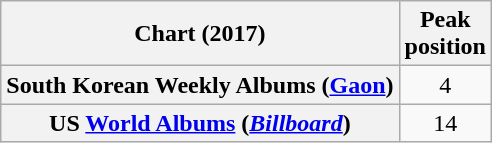<table class="wikitable sortable plainrowheaders" style="text-align:center">
<tr>
<th>Chart (2017)</th>
<th>Peak<br>position</th>
</tr>
<tr>
<th scope="row">South Korean Weekly Albums (<a href='#'>Gaon</a>)</th>
<td>4</td>
</tr>
<tr>
<th scope="row">US <a href='#'>World Albums</a> (<em><a href='#'>Billboard</a></em>)</th>
<td>14</td>
</tr>
</table>
